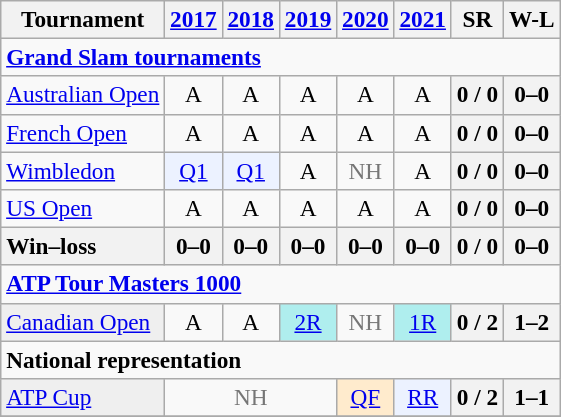<table class=wikitable style=text-align:center;font-size:97%>
<tr>
<th>Tournament</th>
<th><a href='#'>2017</a></th>
<th><a href='#'>2018</a></th>
<th><a href='#'>2019</a></th>
<th><a href='#'>2020</a></th>
<th><a href='#'>2021</a></th>
<th>SR</th>
<th>W-L</th>
</tr>
<tr>
<td colspan="8" align="left"><strong><a href='#'>Grand Slam tournaments</a></strong></td>
</tr>
<tr>
<td align=left><a href='#'>Australian Open</a></td>
<td>A</td>
<td>A</td>
<td>A</td>
<td>A</td>
<td>A</td>
<th>0 / 0</th>
<th>0–0</th>
</tr>
<tr>
<td align=left><a href='#'>French Open</a></td>
<td>A</td>
<td>A</td>
<td>A</td>
<td>A</td>
<td>A</td>
<th>0 / 0</th>
<th>0–0</th>
</tr>
<tr>
<td align=left><a href='#'>Wimbledon</a></td>
<td bgcolor=ecf2ff><a href='#'>Q1</a></td>
<td bgcolor=ecf2ff><a href='#'>Q1</a></td>
<td>A</td>
<td style=color:#767676>NH</td>
<td>A</td>
<th>0 / 0</th>
<th>0–0</th>
</tr>
<tr>
<td align=left><a href='#'>US Open</a></td>
<td>A</td>
<td>A</td>
<td>A</td>
<td>A</td>
<td>A</td>
<th>0 / 0</th>
<th>0–0</th>
</tr>
<tr>
<th style=text-align:left>Win–loss</th>
<th>0–0</th>
<th>0–0</th>
<th>0–0</th>
<th>0–0</th>
<th>0–0</th>
<th>0 / 0</th>
<th>0–0</th>
</tr>
<tr>
<td colspan="8" align="left"><strong><a href='#'>ATP Tour Masters 1000</a></strong></td>
</tr>
<tr>
<td bgcolor=efefef align=left><a href='#'>Canadian Open</a></td>
<td>A</td>
<td>A</td>
<td bgcolor=afeeee><a href='#'>2R</a></td>
<td style=color:#767676>NH</td>
<td bgcolor=afeeee><a href='#'>1R</a></td>
<th>0 / 2</th>
<th>1–2</th>
</tr>
<tr>
<td colspan="8" align="left"><strong>National representation</strong></td>
</tr>
<tr>
<td bgcolor=efefef align=left><a href='#'>ATP Cup</a></td>
<td colspan=3 style=color:#767676>NH</td>
<td bgcolor=ffebcd><a href='#'>QF</a></td>
<td bgcolor=ecf2ff><a href='#'>RR</a></td>
<th>0 / 2</th>
<th>1–1</th>
</tr>
<tr>
</tr>
</table>
